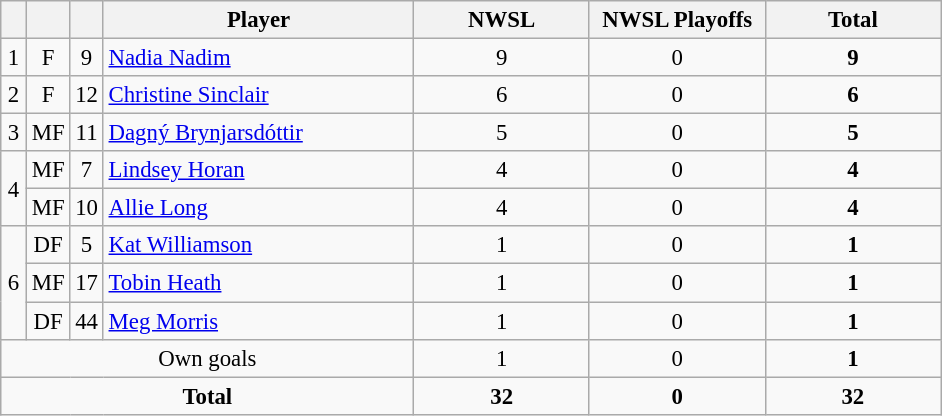<table class="wikitable sortable" style="font-size: 95%; text-align: center;">
<tr>
<th width=10></th>
<th width=10></th>
<th width=10></th>
<th width=200>Player</th>
<th width=110>NWSL</th>
<th width=110>NWSL Playoffs</th>
<th width=110>Total</th>
</tr>
<tr>
<td>1</td>
<td>F</td>
<td>9</td>
<td align=left> <a href='#'>Nadia Nadim</a></td>
<td>9</td>
<td>0</td>
<td><strong>9</strong></td>
</tr>
<tr>
<td>2</td>
<td>F</td>
<td>12</td>
<td align=left> <a href='#'>Christine Sinclair</a></td>
<td>6</td>
<td>0</td>
<td><strong>6</strong></td>
</tr>
<tr>
<td>3</td>
<td>MF</td>
<td>11</td>
<td align=left> <a href='#'>Dagný Brynjarsdóttir</a></td>
<td>5</td>
<td>0</td>
<td><strong>5</strong></td>
</tr>
<tr>
<td rowspan="2">4</td>
<td>MF</td>
<td>7</td>
<td align=left> <a href='#'>Lindsey Horan</a></td>
<td>4</td>
<td>0</td>
<td><strong>4</strong></td>
</tr>
<tr>
<td>MF</td>
<td>10</td>
<td align=left> <a href='#'>Allie Long</a></td>
<td>4</td>
<td>0</td>
<td><strong>4</strong></td>
</tr>
<tr>
<td rowspan="3">6</td>
<td>DF</td>
<td>5</td>
<td align=left> <a href='#'>Kat Williamson</a></td>
<td>1</td>
<td>0</td>
<td><strong>1</strong></td>
</tr>
<tr>
<td>MF</td>
<td>17</td>
<td align=left> <a href='#'>Tobin Heath</a></td>
<td>1</td>
<td>0</td>
<td><strong>1</strong></td>
</tr>
<tr>
<td>DF</td>
<td>44</td>
<td align=left> <a href='#'>Meg Morris</a></td>
<td>1</td>
<td>0</td>
<td><strong>1</strong></td>
</tr>
<tr class="sortbottom">
<td colspan="4">Own goals</td>
<td>1</td>
<td>0</td>
<td><strong>1</strong></td>
</tr>
<tr>
<td colspan="4"><strong>Total</strong></td>
<td><strong>32</strong></td>
<td><strong>0</strong></td>
<td><strong>32</strong></td>
</tr>
</table>
